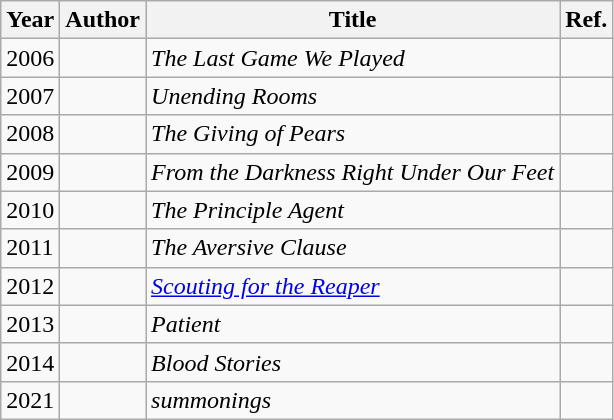<table class="wikitable">
<tr>
<th>Year</th>
<th>Author</th>
<th>Title</th>
<th>Ref.</th>
</tr>
<tr>
<td>2006</td>
<td></td>
<td><em>The Last Game We Played</em></td>
<td></td>
</tr>
<tr>
<td>2007</td>
<td></td>
<td><em>Unending Rooms</em></td>
<td></td>
</tr>
<tr>
<td>2008</td>
<td></td>
<td><em>The Giving of Pears</em></td>
<td></td>
</tr>
<tr>
<td>2009</td>
<td></td>
<td><em>From the Darkness Right Under Our Feet</em></td>
<td></td>
</tr>
<tr>
<td>2010</td>
<td></td>
<td><em>The Principle Agent</em></td>
<td></td>
</tr>
<tr>
<td>2011</td>
<td></td>
<td><em>The Aversive Clause</em></td>
<td></td>
</tr>
<tr>
<td>2012</td>
<td></td>
<td><em><a href='#'>Scouting for the Reaper</a></em></td>
<td></td>
</tr>
<tr>
<td>2013</td>
<td></td>
<td><em>Patient</em></td>
<td></td>
</tr>
<tr>
<td>2014</td>
<td></td>
<td><em>Blood Stories</em></td>
<td></td>
</tr>
<tr>
<td>2021</td>
<td></td>
<td><em>summonings</em></td>
<td></td>
</tr>
</table>
